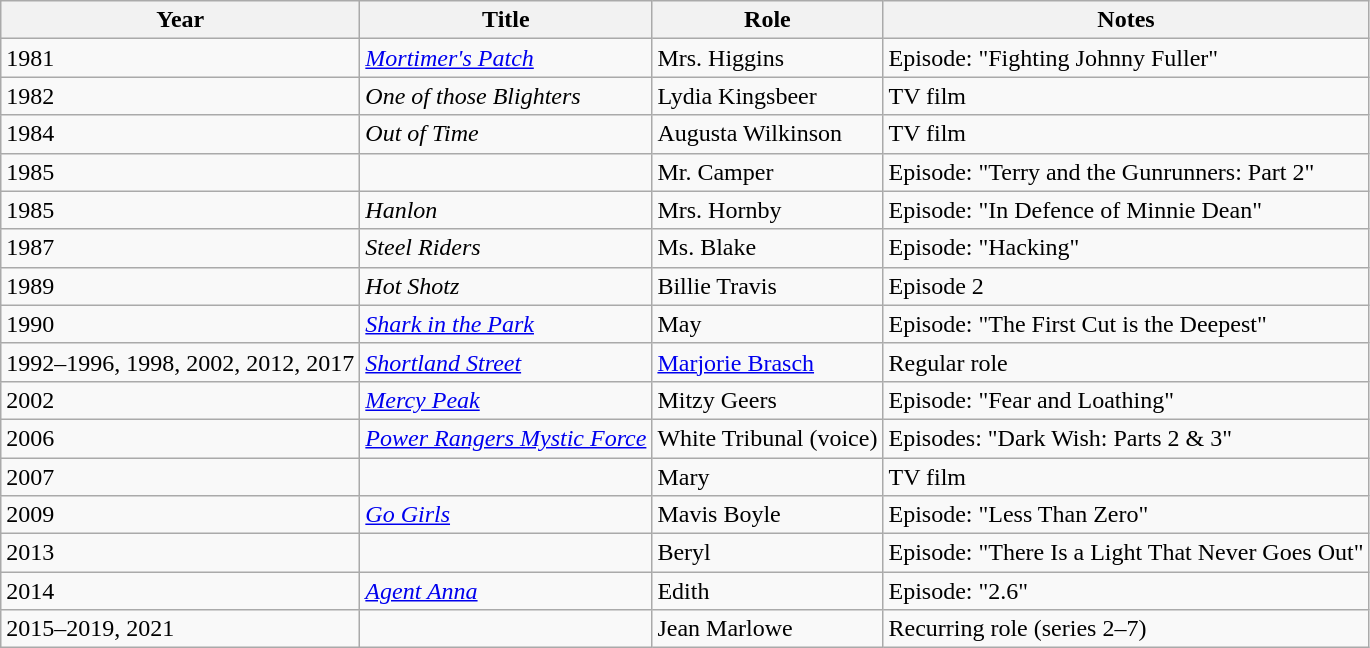<table class="wikitable sortable">
<tr>
<th>Year</th>
<th>Title</th>
<th>Role</th>
<th class="unsortable">Notes</th>
</tr>
<tr>
<td>1981</td>
<td><em><a href='#'>Mortimer's Patch</a></em></td>
<td>Mrs. Higgins</td>
<td>Episode: "Fighting Johnny Fuller"</td>
</tr>
<tr>
<td>1982</td>
<td><em>One of those Blighters</em></td>
<td>Lydia Kingsbeer</td>
<td>TV film</td>
</tr>
<tr>
<td>1984</td>
<td><em>Out of Time</em></td>
<td>Augusta Wilkinson</td>
<td>TV film</td>
</tr>
<tr>
<td>1985</td>
<td><em></em></td>
<td>Mr. Camper</td>
<td>Episode: "Terry and the Gunrunners: Part 2"</td>
</tr>
<tr>
<td>1985</td>
<td><em>Hanlon</em></td>
<td>Mrs. Hornby</td>
<td>Episode: "In Defence of Minnie Dean"</td>
</tr>
<tr>
<td>1987</td>
<td><em>Steel Riders</em></td>
<td>Ms. Blake</td>
<td>Episode: "Hacking"</td>
</tr>
<tr>
<td>1989</td>
<td><em>Hot Shotz</em></td>
<td>Billie Travis</td>
<td>Episode 2</td>
</tr>
<tr>
<td>1990</td>
<td><em><a href='#'>Shark in the Park</a></em></td>
<td>May</td>
<td>Episode: "The First Cut is the Deepest"</td>
</tr>
<tr>
<td>1992–1996, 1998, 2002, 2012, 2017</td>
<td><em><a href='#'>Shortland Street</a></em></td>
<td><a href='#'>Marjorie Brasch</a></td>
<td>Regular role</td>
</tr>
<tr>
<td>2002</td>
<td><em><a href='#'>Mercy Peak</a></em></td>
<td>Mitzy Geers</td>
<td>Episode: "Fear and Loathing"</td>
</tr>
<tr>
<td>2006</td>
<td><em><a href='#'>Power Rangers Mystic Force</a></em></td>
<td>White Tribunal (voice)</td>
<td>Episodes: "Dark Wish: Parts 2 & 3"</td>
</tr>
<tr>
<td>2007</td>
<td><em></em></td>
<td>Mary</td>
<td>TV film</td>
</tr>
<tr>
<td>2009</td>
<td><em><a href='#'>Go Girls</a></em></td>
<td>Mavis Boyle</td>
<td>Episode: "Less Than Zero"</td>
</tr>
<tr>
<td>2013</td>
<td><em></em></td>
<td>Beryl</td>
<td>Episode: "There Is a Light That Never Goes Out"</td>
</tr>
<tr>
<td>2014</td>
<td><em><a href='#'>Agent Anna</a></em></td>
<td>Edith</td>
<td>Episode: "2.6"</td>
</tr>
<tr>
<td>2015–2019, 2021</td>
<td><em></em></td>
<td>Jean Marlowe</td>
<td>Recurring role (series 2–7)</td>
</tr>
</table>
